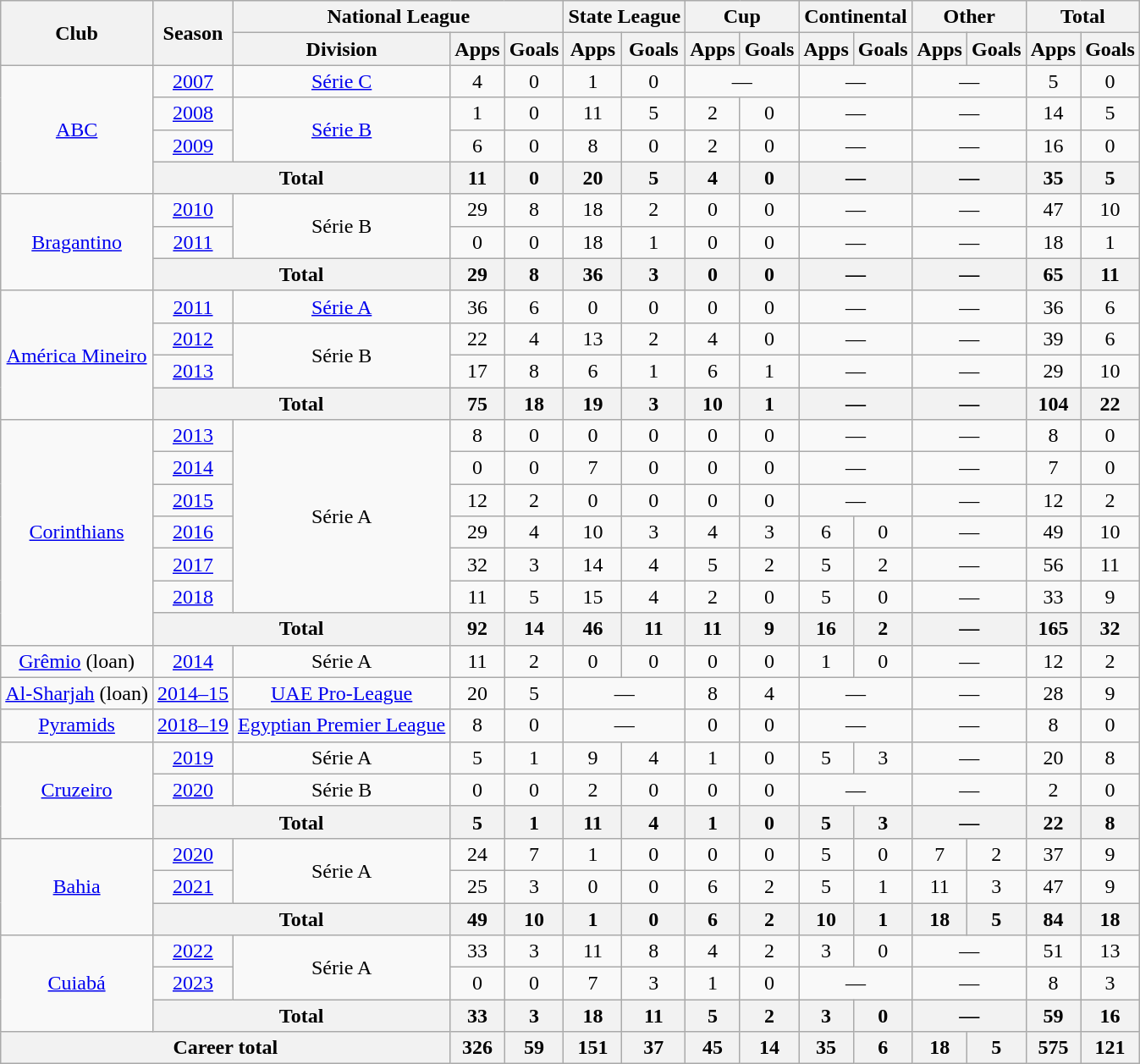<table class="wikitable" style="text-align: center;">
<tr>
<th rowspan="2">Club</th>
<th rowspan="2">Season</th>
<th colspan="3">National League</th>
<th colspan="2">State League</th>
<th colspan="2">Cup</th>
<th colspan="2">Continental</th>
<th colspan="2">Other</th>
<th colspan="2">Total</th>
</tr>
<tr>
<th>Division</th>
<th>Apps</th>
<th>Goals</th>
<th>Apps</th>
<th>Goals</th>
<th>Apps</th>
<th>Goals</th>
<th>Apps</th>
<th>Goals</th>
<th>Apps</th>
<th>Goals</th>
<th>Apps</th>
<th>Goals</th>
</tr>
<tr>
<td rowspan="4"><a href='#'>ABC</a></td>
<td><a href='#'>2007</a></td>
<td><a href='#'>Série C</a></td>
<td>4</td>
<td>0</td>
<td>1</td>
<td>0</td>
<td colspan="2">—</td>
<td colspan="2">—</td>
<td colspan="2">—</td>
<td>5</td>
<td>0</td>
</tr>
<tr>
<td><a href='#'>2008</a></td>
<td rowspan="2"><a href='#'>Série B</a></td>
<td>1</td>
<td>0</td>
<td>11</td>
<td>5</td>
<td>2</td>
<td>0</td>
<td colspan="2">—</td>
<td colspan="2">—</td>
<td>14</td>
<td>5</td>
</tr>
<tr>
<td><a href='#'>2009</a></td>
<td>6</td>
<td>0</td>
<td>8</td>
<td>0</td>
<td>2</td>
<td>0</td>
<td colspan="2">—</td>
<td colspan="2">—</td>
<td>16</td>
<td>0</td>
</tr>
<tr>
<th colspan="2">Total</th>
<th>11</th>
<th>0</th>
<th>20</th>
<th>5</th>
<th>4</th>
<th>0</th>
<th colspan="2">—</th>
<th colspan="2">—</th>
<th>35</th>
<th>5</th>
</tr>
<tr>
<td rowspan="3"><a href='#'>Bragantino</a></td>
<td><a href='#'>2010</a></td>
<td rowspan="2">Série B</td>
<td>29</td>
<td>8</td>
<td>18</td>
<td>2</td>
<td>0</td>
<td>0</td>
<td colspan="2">—</td>
<td colspan="2">—</td>
<td>47</td>
<td>10</td>
</tr>
<tr>
<td><a href='#'>2011</a></td>
<td>0</td>
<td>0</td>
<td>18</td>
<td>1</td>
<td>0</td>
<td>0</td>
<td colspan="2">—</td>
<td colspan="2">—</td>
<td>18</td>
<td>1</td>
</tr>
<tr>
<th colspan="2">Total</th>
<th>29</th>
<th>8</th>
<th>36</th>
<th>3</th>
<th>0</th>
<th>0</th>
<th colspan="2">—</th>
<th colspan="2">—</th>
<th>65</th>
<th>11</th>
</tr>
<tr>
<td rowspan="4"><a href='#'>América Mineiro</a></td>
<td><a href='#'>2011</a></td>
<td><a href='#'>Série A</a></td>
<td>36</td>
<td>6</td>
<td>0</td>
<td>0</td>
<td>0</td>
<td>0</td>
<td colspan="2">—</td>
<td colspan="2">—</td>
<td>36</td>
<td>6</td>
</tr>
<tr>
<td><a href='#'>2012</a></td>
<td rowspan="2">Série B</td>
<td>22</td>
<td>4</td>
<td>13</td>
<td>2</td>
<td>4</td>
<td>0</td>
<td colspan="2">—</td>
<td colspan="2">—</td>
<td>39</td>
<td>6</td>
</tr>
<tr>
<td><a href='#'>2013</a></td>
<td>17</td>
<td>8</td>
<td>6</td>
<td>1</td>
<td>6</td>
<td>1</td>
<td colspan="2">—</td>
<td colspan="2">—</td>
<td>29</td>
<td>10</td>
</tr>
<tr>
<th colspan="2">Total</th>
<th>75</th>
<th>18</th>
<th>19</th>
<th>3</th>
<th>10</th>
<th>1</th>
<th colspan="2">—</th>
<th colspan="2">—</th>
<th>104</th>
<th>22</th>
</tr>
<tr>
<td rowspan="7"><a href='#'>Corinthians</a></td>
<td><a href='#'>2013</a></td>
<td rowspan="6">Série A</td>
<td>8</td>
<td>0</td>
<td>0</td>
<td>0</td>
<td>0</td>
<td>0</td>
<td colspan="2">—</td>
<td colspan="2">—</td>
<td>8</td>
<td>0</td>
</tr>
<tr>
<td><a href='#'>2014</a></td>
<td>0</td>
<td>0</td>
<td>7</td>
<td>0</td>
<td>0</td>
<td>0</td>
<td colspan="2">—</td>
<td colspan="2">—</td>
<td>7</td>
<td>0</td>
</tr>
<tr>
<td><a href='#'>2015</a></td>
<td>12</td>
<td>2</td>
<td>0</td>
<td>0</td>
<td>0</td>
<td>0</td>
<td colspan="2">—</td>
<td colspan="2">—</td>
<td>12</td>
<td>2</td>
</tr>
<tr>
<td><a href='#'>2016</a></td>
<td>29</td>
<td>4</td>
<td>10</td>
<td>3</td>
<td>4</td>
<td>3</td>
<td>6</td>
<td>0</td>
<td colspan="2">—</td>
<td>49</td>
<td>10</td>
</tr>
<tr>
<td><a href='#'>2017</a></td>
<td>32</td>
<td>3</td>
<td>14</td>
<td>4</td>
<td>5</td>
<td>2</td>
<td>5</td>
<td>2</td>
<td colspan="2">—</td>
<td>56</td>
<td>11</td>
</tr>
<tr>
<td><a href='#'>2018</a></td>
<td>11</td>
<td>5</td>
<td>15</td>
<td>4</td>
<td>2</td>
<td>0</td>
<td>5</td>
<td>0</td>
<td colspan="2">—</td>
<td>33</td>
<td>9</td>
</tr>
<tr>
<th colspan="2">Total</th>
<th>92</th>
<th>14</th>
<th>46</th>
<th>11</th>
<th>11</th>
<th>9</th>
<th>16</th>
<th>2</th>
<th colspan="2">—</th>
<th>165</th>
<th>32</th>
</tr>
<tr>
<td><a href='#'>Grêmio</a> (loan)</td>
<td><a href='#'>2014</a></td>
<td>Série A</td>
<td>11</td>
<td>2</td>
<td>0</td>
<td>0</td>
<td>0</td>
<td>0</td>
<td>1</td>
<td>0</td>
<td colspan="2">—</td>
<td>12</td>
<td>2</td>
</tr>
<tr>
<td><a href='#'>Al-Sharjah</a> (loan)</td>
<td><a href='#'>2014–15</a></td>
<td><a href='#'>UAE Pro-League</a></td>
<td>20</td>
<td>5</td>
<td colspan="2">—</td>
<td>8</td>
<td>4</td>
<td colspan="2">—</td>
<td colspan="2">—</td>
<td>28</td>
<td>9</td>
</tr>
<tr>
<td><a href='#'>Pyramids</a></td>
<td><a href='#'>2018–19</a></td>
<td><a href='#'>Egyptian Premier League</a></td>
<td>8</td>
<td>0</td>
<td colspan="2">—</td>
<td>0</td>
<td>0</td>
<td colspan="2">—</td>
<td colspan="2">—</td>
<td>8</td>
<td>0</td>
</tr>
<tr>
<td rowspan="3"><a href='#'>Cruzeiro</a></td>
<td><a href='#'>2019</a></td>
<td>Série A</td>
<td>5</td>
<td>1</td>
<td>9</td>
<td>4</td>
<td>1</td>
<td>0</td>
<td>5</td>
<td>3</td>
<td colspan="2">—</td>
<td>20</td>
<td>8</td>
</tr>
<tr>
<td><a href='#'>2020</a></td>
<td>Série B</td>
<td>0</td>
<td>0</td>
<td>2</td>
<td>0</td>
<td>0</td>
<td>0</td>
<td colspan="2">—</td>
<td colspan="2">—</td>
<td>2</td>
<td>0</td>
</tr>
<tr>
<th colspan="2">Total</th>
<th>5</th>
<th>1</th>
<th>11</th>
<th>4</th>
<th>1</th>
<th>0</th>
<th>5</th>
<th>3</th>
<th colspan="2">—</th>
<th>22</th>
<th>8</th>
</tr>
<tr>
<td rowspan="3"><a href='#'>Bahia</a></td>
<td><a href='#'>2020</a></td>
<td rowspan="2">Série A</td>
<td>24</td>
<td>7</td>
<td>1</td>
<td>0</td>
<td>0</td>
<td>0</td>
<td>5</td>
<td>0</td>
<td>7</td>
<td>2</td>
<td>37</td>
<td>9</td>
</tr>
<tr>
<td><a href='#'>2021</a></td>
<td>25</td>
<td>3</td>
<td>0</td>
<td>0</td>
<td>6</td>
<td>2</td>
<td>5</td>
<td>1</td>
<td>11</td>
<td>3</td>
<td>47</td>
<td>9</td>
</tr>
<tr>
<th colspan="2">Total</th>
<th>49</th>
<th>10</th>
<th>1</th>
<th>0</th>
<th>6</th>
<th>2</th>
<th>10</th>
<th>1</th>
<th>18</th>
<th>5</th>
<th>84</th>
<th>18</th>
</tr>
<tr>
<td rowspan="3"><a href='#'>Cuiabá</a></td>
<td><a href='#'>2022</a></td>
<td rowspan="2">Série A</td>
<td>33</td>
<td>3</td>
<td>11</td>
<td>8</td>
<td>4</td>
<td>2</td>
<td>3</td>
<td>0</td>
<td colspan="2">—</td>
<td>51</td>
<td>13</td>
</tr>
<tr>
<td><a href='#'>2023</a></td>
<td>0</td>
<td>0</td>
<td>7</td>
<td>3</td>
<td>1</td>
<td>0</td>
<td colspan="2">—</td>
<td colspan="2">—</td>
<td>8</td>
<td>3</td>
</tr>
<tr>
<th colspan="2">Total</th>
<th>33</th>
<th>3</th>
<th>18</th>
<th>11</th>
<th>5</th>
<th>2</th>
<th>3</th>
<th>0</th>
<th colspan="2">—</th>
<th>59</th>
<th>16</th>
</tr>
<tr>
<th colspan="3">Career total</th>
<th>326</th>
<th>59</th>
<th>151</th>
<th>37</th>
<th>45</th>
<th>14</th>
<th>35</th>
<th>6</th>
<th>18</th>
<th>5</th>
<th>575</th>
<th>121</th>
</tr>
</table>
